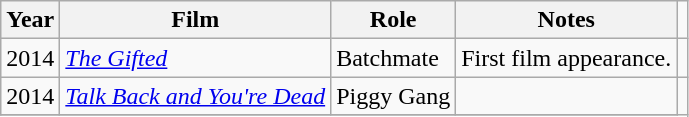<table class="wikitable">
<tr>
<th>Year</th>
<th>Film</th>
<th>Role</th>
<th>Notes</th>
</tr>
<tr>
<td>2014</td>
<td><em><a href='#'>The Gifted</a></em></td>
<td>Batchmate</td>
<td>First film appearance.</td>
<td></td>
</tr>
<tr>
<td>2014</td>
<td><em><a href='#'>Talk Back and You're Dead</a></em></td>
<td>Piggy Gang</td>
<td></td>
</tr>
<tr>
</tr>
</table>
